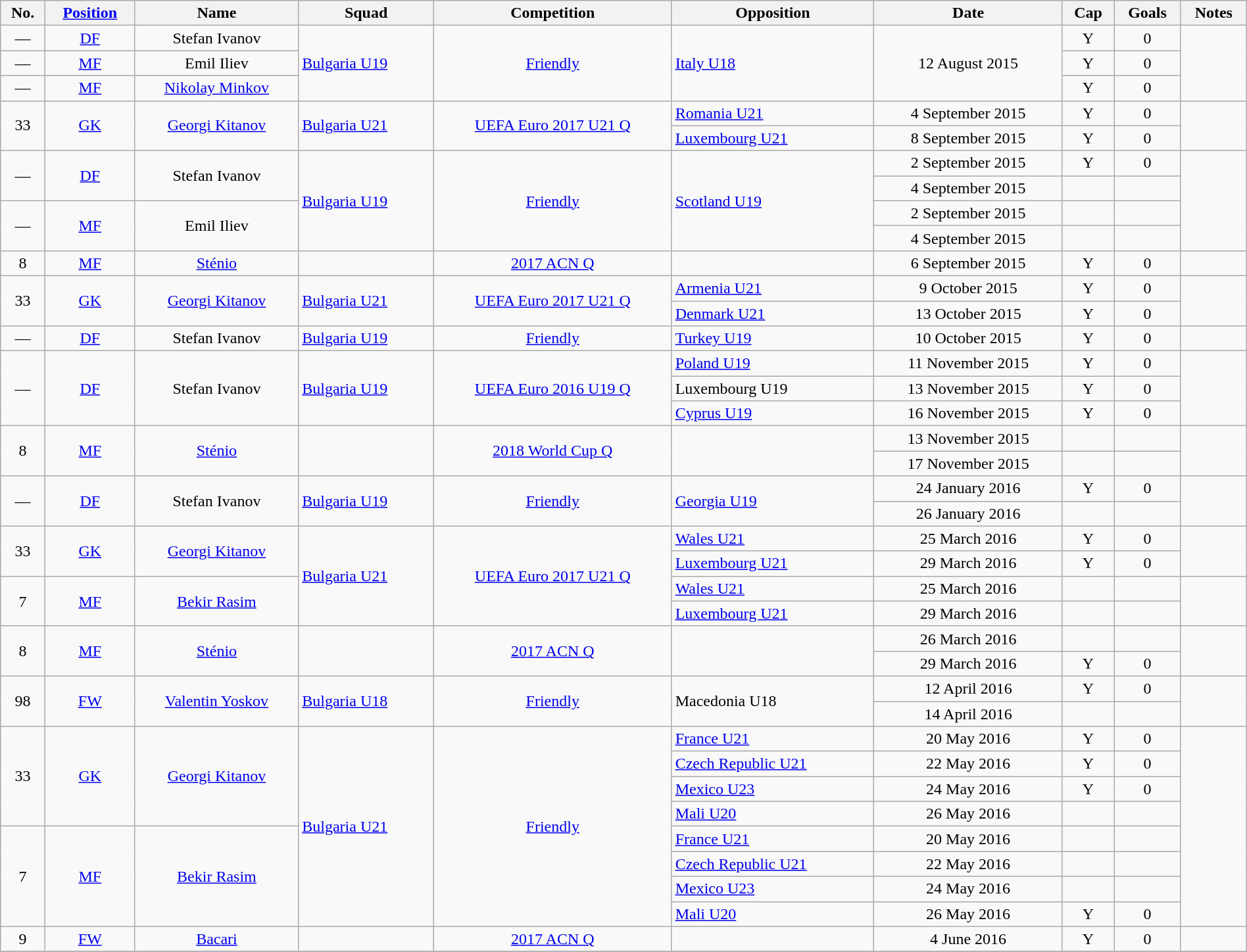<table width=100% class="wikitable" style="text-align: center;">
<tr>
<th>No.</th>
<th><a href='#'>Position</a></th>
<th>Name</th>
<th>Squad</th>
<th>Competition</th>
<th>Opposition</th>
<th>Date</th>
<th>Cap</th>
<th>Goals</th>
<th>Notes</th>
</tr>
<tr>
<td>—</td>
<td><a href='#'>DF</a></td>
<td>Stefan Ivanov</td>
<td rowspan=3 align=left> <a href='#'>Bulgaria U19</a></td>
<td rowspan=3><a href='#'>Friendly</a></td>
<td rowspan=3 align=left> <a href='#'>Italy U18</a></td>
<td rowspan=3>12 August 2015</td>
<td>Y</td>
<td>0</td>
<td rowspan=3></td>
</tr>
<tr>
<td>—</td>
<td><a href='#'>MF</a></td>
<td>Emil Iliev</td>
<td>Y</td>
<td>0</td>
</tr>
<tr>
<td>—</td>
<td><a href='#'>MF</a></td>
<td><a href='#'>Nikolay Minkov</a></td>
<td>Y</td>
<td>0</td>
</tr>
<tr>
<td rowspan=2>33</td>
<td rowspan=2><a href='#'>GK</a></td>
<td rowspan=2><a href='#'>Georgi Kitanov</a></td>
<td rowspan=2 align=left> <a href='#'>Bulgaria U21</a></td>
<td rowspan=2><a href='#'>UEFA Euro 2017 U21 Q</a></td>
<td align=left> <a href='#'>Romania U21</a></td>
<td>4 September 2015</td>
<td>Y</td>
<td>0</td>
<td rowspan=2></td>
</tr>
<tr>
<td align=left> <a href='#'>Luxembourg U21</a></td>
<td>8 September 2015</td>
<td>Y</td>
<td>0</td>
</tr>
<tr>
<td rowspan=2>—</td>
<td rowspan=2><a href='#'>DF</a></td>
<td rowspan=2>Stefan Ivanov</td>
<td rowspan=4 align=left> <a href='#'>Bulgaria U19</a></td>
<td rowspan=4><a href='#'>Friendly</a></td>
<td rowspan=4 align=left> <a href='#'>Scotland U19</a></td>
<td>2 September 2015</td>
<td>Y</td>
<td>0</td>
<td rowspan=4></td>
</tr>
<tr>
<td>4 September 2015</td>
<td></td>
<td></td>
</tr>
<tr>
<td rowspan=2>—</td>
<td rowspan=2><a href='#'>MF</a></td>
<td rowspan=2>Emil Iliev</td>
<td>2 September 2015</td>
<td></td>
<td></td>
</tr>
<tr>
<td>4 September 2015</td>
<td></td>
<td></td>
</tr>
<tr>
<td>8</td>
<td><a href='#'>MF</a></td>
<td><a href='#'>Sténio</a></td>
<td align=left></td>
<td><a href='#'>2017 ACN Q</a></td>
<td align=left></td>
<td>6 September 2015</td>
<td>Y</td>
<td>0</td>
<td></td>
</tr>
<tr>
<td rowspan=2>33</td>
<td rowspan=2><a href='#'>GK</a></td>
<td rowspan=2><a href='#'>Georgi Kitanov</a></td>
<td rowspan=2 align=left> <a href='#'>Bulgaria U21</a></td>
<td rowspan=2><a href='#'>UEFA Euro 2017 U21 Q</a></td>
<td align=left> <a href='#'>Armenia U21</a></td>
<td>9 October 2015</td>
<td>Y</td>
<td>0</td>
<td rowspan=2></td>
</tr>
<tr>
<td align=left> <a href='#'>Denmark U21</a></td>
<td>13 October 2015</td>
<td>Y</td>
<td>0</td>
</tr>
<tr>
<td>—</td>
<td><a href='#'>DF</a></td>
<td>Stefan Ivanov</td>
<td align=left> <a href='#'>Bulgaria U19</a></td>
<td><a href='#'>Friendly</a></td>
<td align=left> <a href='#'>Turkey U19</a></td>
<td>10 October 2015</td>
<td>Y</td>
<td>0</td>
<td></td>
</tr>
<tr>
<td rowspan=3>—</td>
<td rowspan=3><a href='#'>DF</a></td>
<td rowspan=3>Stefan Ivanov</td>
<td rowspan=3 align=left> <a href='#'>Bulgaria U19</a></td>
<td rowspan=3><a href='#'>UEFA Euro 2016 U19 Q</a></td>
<td align=left> <a href='#'>Poland U19</a></td>
<td>11 November 2015</td>
<td>Y</td>
<td>0</td>
<td rowspan=3></td>
</tr>
<tr>
<td align=left> Luxembourg U19</td>
<td>13 November 2015</td>
<td>Y</td>
<td>0</td>
</tr>
<tr>
<td align=left> <a href='#'>Cyprus U19</a></td>
<td>16 November 2015</td>
<td>Y</td>
<td>0</td>
</tr>
<tr>
<td rowspan=2>8</td>
<td rowspan=2><a href='#'>MF</a></td>
<td rowspan=2><a href='#'>Sténio</a></td>
<td rowspan=2 align=left></td>
<td rowspan=2><a href='#'>2018 World Cup Q</a></td>
<td rowspan=2 align=left></td>
<td>13 November 2015</td>
<td></td>
<td></td>
<td rowspan=2></td>
</tr>
<tr>
<td>17 November 2015</td>
<td></td>
<td></td>
</tr>
<tr>
<td rowspan=2>—</td>
<td rowspan=2><a href='#'>DF</a></td>
<td rowspan=2>Stefan Ivanov</td>
<td rowspan=2 align=left> <a href='#'>Bulgaria U19</a></td>
<td rowspan=2><a href='#'>Friendly</a></td>
<td rowspan=2 align=left> <a href='#'>Georgia U19</a></td>
<td>24 January 2016</td>
<td>Y</td>
<td>0</td>
<td rowspan=2></td>
</tr>
<tr>
<td>26 January 2016</td>
<td></td>
<td></td>
</tr>
<tr>
<td rowspan=2>33</td>
<td rowspan=2><a href='#'>GK</a></td>
<td rowspan=2><a href='#'>Georgi Kitanov</a></td>
<td rowspan=4 align=left> <a href='#'>Bulgaria U21</a></td>
<td rowspan=4><a href='#'>UEFA Euro 2017 U21 Q</a></td>
<td align=left> <a href='#'>Wales U21</a></td>
<td>25 March 2016</td>
<td>Y</td>
<td>0</td>
<td rowspan=2></td>
</tr>
<tr>
<td align=left> <a href='#'>Luxembourg U21</a></td>
<td>29 March 2016</td>
<td>Y</td>
<td>0</td>
</tr>
<tr>
<td rowspan=2>7</td>
<td rowspan=2><a href='#'>MF</a></td>
<td rowspan=2><a href='#'>Bekir Rasim</a></td>
<td align=left> <a href='#'>Wales U21</a></td>
<td>25 March 2016</td>
<td></td>
<td></td>
<td rowspan=2></td>
</tr>
<tr>
<td align=left> <a href='#'>Luxembourg U21</a></td>
<td>29 March 2016</td>
<td></td>
<td></td>
</tr>
<tr>
<td rowspan=2>8</td>
<td rowspan=2><a href='#'>MF</a></td>
<td rowspan=2><a href='#'>Sténio</a></td>
<td rowspan=2 align=left></td>
<td rowspan=2><a href='#'>2017 ACN Q</a></td>
<td rowspan=2 align=left></td>
<td>26 March 2016</td>
<td></td>
<td></td>
<td rowspan=2></td>
</tr>
<tr>
<td>29 March 2016</td>
<td>Y</td>
<td>0</td>
</tr>
<tr>
<td rowspan=2>98</td>
<td rowspan=2><a href='#'>FW</a></td>
<td rowspan=2><a href='#'>Valentin Yoskov</a></td>
<td rowspan=2 align=left> <a href='#'>Bulgaria U18</a></td>
<td rowspan=2><a href='#'>Friendly</a></td>
<td rowspan=2 align=left> Macedonia U18</td>
<td>12 April 2016</td>
<td>Y</td>
<td>0</td>
<td rowspan=2></td>
</tr>
<tr>
<td>14 April 2016</td>
<td></td>
<td></td>
</tr>
<tr>
<td rowspan=4>33</td>
<td rowspan=4><a href='#'>GK</a></td>
<td rowspan=4><a href='#'>Georgi Kitanov</a></td>
<td rowspan=8 align=left> <a href='#'>Bulgaria U21</a></td>
<td rowspan=8><a href='#'>Friendly</a></td>
<td align=left> <a href='#'>France U21</a></td>
<td>20 May 2016</td>
<td>Y</td>
<td>0</td>
<td rowspan=8></td>
</tr>
<tr>
<td align=left> <a href='#'>Czech Republic U21</a></td>
<td>22 May 2016</td>
<td>Y</td>
<td>0</td>
</tr>
<tr>
<td align=left> <a href='#'>Mexico U23</a></td>
<td>24 May 2016</td>
<td>Y</td>
<td>0</td>
</tr>
<tr>
<td align=left> <a href='#'>Mali U20</a></td>
<td>26 May 2016</td>
<td></td>
<td></td>
</tr>
<tr>
<td rowspan=4>7</td>
<td rowspan=4><a href='#'>MF</a></td>
<td rowspan=4><a href='#'>Bekir Rasim</a></td>
<td align=left> <a href='#'>France U21</a></td>
<td>20 May 2016</td>
<td></td>
<td></td>
</tr>
<tr>
<td align=left> <a href='#'>Czech Republic U21</a></td>
<td>22 May 2016</td>
<td></td>
<td></td>
</tr>
<tr>
<td align=left> <a href='#'>Mexico U23</a></td>
<td>24 May 2016</td>
<td></td>
<td></td>
</tr>
<tr>
<td align=left> <a href='#'>Mali U20</a></td>
<td>26 May 2016</td>
<td>Y</td>
<td>0</td>
</tr>
<tr>
<td>9</td>
<td><a href='#'>FW</a></td>
<td><a href='#'>Bacari</a></td>
<td align=left></td>
<td><a href='#'>2017 ACN Q</a></td>
<td align=left></td>
<td>4 June 2016</td>
<td>Y</td>
<td>0</td>
<td></td>
</tr>
<tr>
</tr>
</table>
